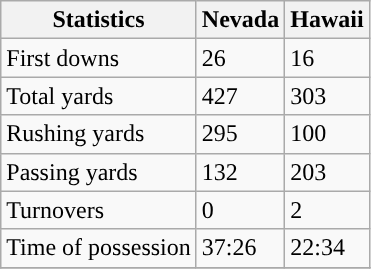<table class="wikitable">
<tr>
<th>Statistics</th>
<th>Nevada</th>
<th>Hawaii</th>
</tr>
<tr>
<td>First downs</td>
<td>26</td>
<td>16</td>
</tr>
<tr>
<td>Total yards</td>
<td>427</td>
<td>303</td>
</tr>
<tr>
<td>Rushing yards</td>
<td>295</td>
<td>100</td>
</tr>
<tr>
<td>Passing yards</td>
<td>132</td>
<td>203</td>
</tr>
<tr>
<td>Turnovers</td>
<td>0</td>
<td>2</td>
</tr>
<tr>
<td>Time of possession</td>
<td>37:26</td>
<td>22:34</td>
</tr>
<tr>
</tr>
</table>
